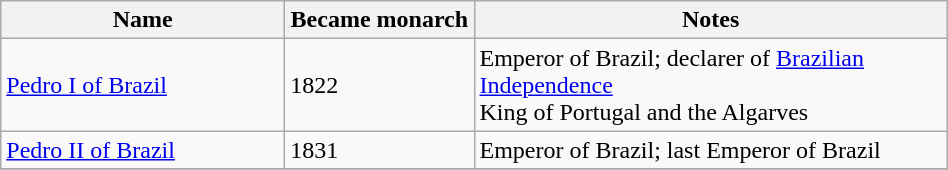<table class="wikitable" width="50%">
<tr>
<th width="30">Name</th>
<th width="20%">Became monarch</th>
<th width="50%">Notes</th>
</tr>
<tr>
<td><a href='#'>Pedro I of Brazil</a></td>
<td>1822</td>
<td>Emperor of Brazil; declarer of <a href='#'>Brazilian Independence</a> <br> King of Portugal and the Algarves</td>
</tr>
<tr>
<td><a href='#'>Pedro II of Brazil</a></td>
<td>1831</td>
<td>Emperor of Brazil; last Emperor of Brazil</td>
</tr>
<tr>
</tr>
</table>
